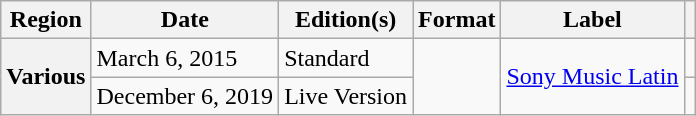<table class="wikitable plainrowheaders">
<tr>
<th scope="col">Region</th>
<th scope="col">Date</th>
<th scope="col">Edition(s)</th>
<th scope="col">Format</th>
<th scope="col">Label</th>
<th scope="col"></th>
</tr>
<tr>
<th rowspan="2" scope="row">Various</th>
<td>March 6, 2015</td>
<td>Standard</td>
<td rowspan="2"></td>
<td rowspan="2"><a href='#'>Sony Music Latin</a></td>
<td></td>
</tr>
<tr>
<td>December 6, 2019</td>
<td>Live Version</td>
<td></td>
</tr>
</table>
